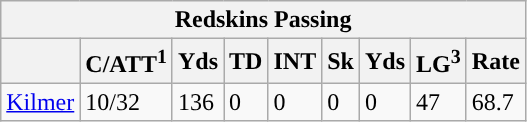<table class="wikitable">
<tr>
<th colspan="9">Redskins Passing</th>
</tr>
<tr>
<th></th>
<th>C/ATT<sup>1</sup></th>
<th>Yds</th>
<th>TD</th>
<th>INT</th>
<th>Sk</th>
<th>Yds</th>
<th>LG<sup>3</sup></th>
<th>Rate</th>
</tr>
<tr>
<td><a href='#'>Kilmer</a></td>
<td>10/32</td>
<td>136</td>
<td>0</td>
<td>0</td>
<td>0</td>
<td>0</td>
<td>47</td>
<td>68.7</td>
</tr>
</table>
